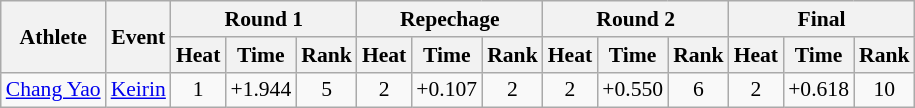<table class=wikitable style=font-size:90%;text-align:center>
<tr>
<th rowspan="2">Athlete</th>
<th rowspan="2">Event</th>
<th colspan="3">Round 1</th>
<th colspan="3">Repechage</th>
<th colspan="3">Round 2</th>
<th colspan="3">Final</th>
</tr>
<tr>
<th>Heat</th>
<th>Time</th>
<th>Rank</th>
<th>Heat</th>
<th>Time</th>
<th>Rank</th>
<th>Heat</th>
<th>Time</th>
<th>Rank</th>
<th>Heat</th>
<th>Time</th>
<th>Rank</th>
</tr>
<tr>
<td align="left"><a href='#'>Chang Yao</a></td>
<td align="left"><a href='#'>Keirin</a></td>
<td>1</td>
<td>+1.944</td>
<td>5 <strong></strong></td>
<td>2</td>
<td>+0.107</td>
<td>2 <strong></strong></td>
<td>2</td>
<td>+0.550</td>
<td>6 <strong></strong></td>
<td>2</td>
<td>+0.618</td>
<td>10</td>
</tr>
</table>
